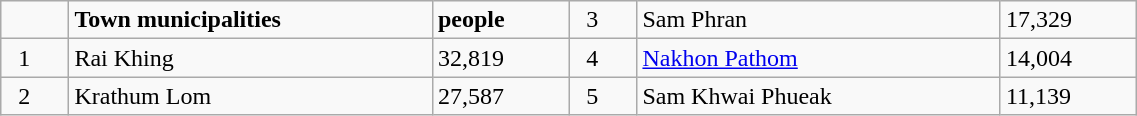<table class="wikitable" style="width:60%;">
<tr>
<td scope="col" style="width:6%; text-align:right;"> </td>
<td scope="col" style="width:32%;"><strong>Town municipalities</strong></td>
<td scope="col" style="width:12%;"><strong>people</strong></td>
<td scope="col" style="width:6%;">  3</td>
<td scope="col" style="width:32%;">Sam Phran</td>
<td scope="col" style="width:12%;">17,329</td>
</tr>
<tr>
<td scope="row">  1</td>
<td>Rai Khing</td>
<td>32,819</td>
<td>  4</td>
<td><a href='#'>Nakhon Pathom</a></td>
<td>14,004</td>
</tr>
<tr>
<td scope="row">  2</td>
<td>Krathum Lom</td>
<td>27,587</td>
<td>  5</td>
<td>Sam Khwai Phueak</td>
<td>11,139</td>
</tr>
</table>
